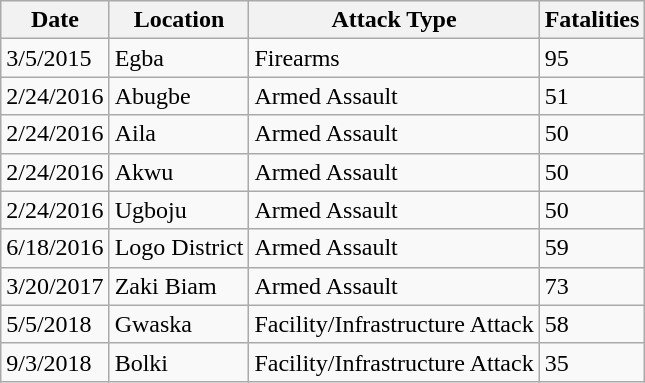<table class="wikitable">
<tr>
<th>Date</th>
<th>Location</th>
<th>Attack Type</th>
<th>Fatalities</th>
</tr>
<tr>
<td>3/5/2015</td>
<td>Egba</td>
<td>Firearms</td>
<td>95</td>
</tr>
<tr>
<td>2/24/2016</td>
<td>Abugbe</td>
<td>Armed Assault</td>
<td>51</td>
</tr>
<tr>
<td>2/24/2016</td>
<td>Aila</td>
<td>Armed Assault</td>
<td>50</td>
</tr>
<tr>
<td>2/24/2016</td>
<td>Akwu</td>
<td>Armed Assault</td>
<td>50</td>
</tr>
<tr>
<td>2/24/2016</td>
<td>Ugboju</td>
<td>Armed Assault</td>
<td>50</td>
</tr>
<tr>
<td>6/18/2016</td>
<td>Logo District</td>
<td>Armed Assault</td>
<td>59</td>
</tr>
<tr>
<td>3/20/2017</td>
<td>Zaki Biam</td>
<td>Armed Assault</td>
<td>73</td>
</tr>
<tr>
<td>5/5/2018</td>
<td>Gwaska</td>
<td>Facility/Infrastructure Attack</td>
<td>58</td>
</tr>
<tr>
<td>9/3/2018</td>
<td>Bolki</td>
<td>Facility/Infrastructure Attack</td>
<td>35</td>
</tr>
</table>
